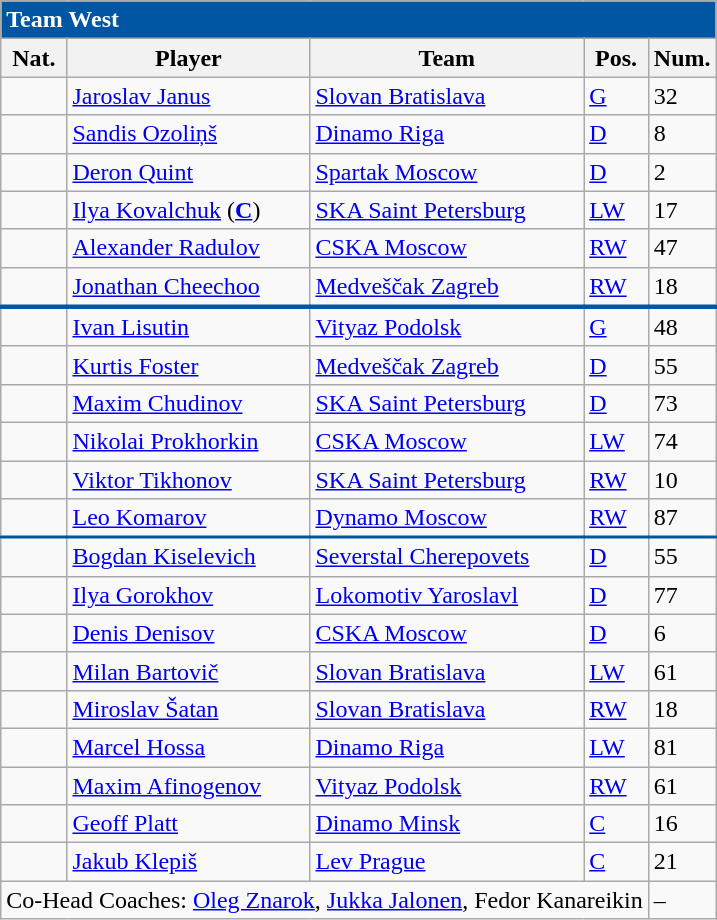<table class="wikitable">
<tr>
<td colspan=5; style="background: #0056A2; color: white"><strong>Team West</strong></td>
</tr>
<tr>
<th>Nat.</th>
<th>Player</th>
<th>Team</th>
<th>Pos.</th>
<th>Num.</th>
</tr>
<tr>
<td></td>
<td><a href='#'>Jaroslav Janus</a></td>
<td><a href='#'>Slovan Bratislava</a></td>
<td><a href='#'>G</a></td>
<td>32</td>
</tr>
<tr>
<td></td>
<td><a href='#'>Sandis Ozoliņš</a></td>
<td><a href='#'>Dinamo Riga</a></td>
<td><a href='#'>D</a></td>
<td>8</td>
</tr>
<tr>
<td></td>
<td><a href='#'>Deron Quint</a></td>
<td><a href='#'>Spartak Moscow</a></td>
<td><a href='#'>D</a></td>
<td>2</td>
</tr>
<tr>
<td></td>
<td><a href='#'>Ilya Kovalchuk</a> (<strong><a href='#'>C</a></strong>)</td>
<td><a href='#'>SKA Saint Petersburg</a></td>
<td><a href='#'>LW</a></td>
<td>17</td>
</tr>
<tr>
<td></td>
<td><a href='#'>Alexander Radulov</a></td>
<td><a href='#'>CSKA Moscow</a></td>
<td><a href='#'>RW</a></td>
<td>47</td>
</tr>
<tr>
<td></td>
<td><a href='#'>Jonathan Cheechoo</a></td>
<td><a href='#'>Medveščak Zagreb</a></td>
<td><a href='#'>RW</a></td>
<td>18</td>
</tr>
<tr style="border-top:3px solid #0056A2;">
<td></td>
<td><a href='#'>Ivan Lisutin</a></td>
<td><a href='#'>Vityaz Podolsk</a></td>
<td><a href='#'>G</a></td>
<td>48</td>
</tr>
<tr>
<td></td>
<td><a href='#'>Kurtis Foster</a></td>
<td><a href='#'>Medveščak Zagreb</a></td>
<td><a href='#'>D</a></td>
<td>55</td>
</tr>
<tr>
<td></td>
<td><a href='#'>Maxim Chudinov</a></td>
<td><a href='#'>SKA Saint Petersburg</a></td>
<td><a href='#'>D</a></td>
<td>73</td>
</tr>
<tr>
<td></td>
<td><a href='#'>Nikolai Prokhorkin</a></td>
<td><a href='#'>CSKA Moscow</a></td>
<td><a href='#'>LW</a></td>
<td>74</td>
</tr>
<tr>
<td></td>
<td><a href='#'>Viktor Tikhonov</a></td>
<td><a href='#'>SKA Saint Petersburg</a></td>
<td><a href='#'>RW</a></td>
<td>10</td>
</tr>
<tr>
<td></td>
<td><a href='#'>Leo Komarov</a></td>
<td><a href='#'>Dynamo Moscow</a></td>
<td><a href='#'>RW</a></td>
<td>87</td>
</tr>
<tr style="border-top:2px solid #0056A2;">
<td></td>
<td><a href='#'>Bogdan Kiselevich</a></td>
<td><a href='#'>Severstal Cherepovets</a></td>
<td><a href='#'>D</a></td>
<td>55</td>
</tr>
<tr>
<td></td>
<td><a href='#'>Ilya Gorokhov</a></td>
<td><a href='#'>Lokomotiv Yaroslavl</a></td>
<td><a href='#'>D</a></td>
<td>77</td>
</tr>
<tr>
<td></td>
<td><a href='#'>Denis Denisov</a></td>
<td><a href='#'>CSKA Moscow</a></td>
<td><a href='#'>D</a></td>
<td>6</td>
</tr>
<tr>
<td></td>
<td><a href='#'>Milan Bartovič</a></td>
<td><a href='#'>Slovan Bratislava</a></td>
<td><a href='#'>LW</a></td>
<td>61</td>
</tr>
<tr>
<td></td>
<td><a href='#'>Miroslav Šatan</a></td>
<td><a href='#'>Slovan Bratislava</a></td>
<td><a href='#'>RW</a></td>
<td>18</td>
</tr>
<tr>
<td></td>
<td><a href='#'>Marcel Hossa</a></td>
<td><a href='#'>Dinamo Riga</a></td>
<td><a href='#'>LW</a></td>
<td>81</td>
</tr>
<tr>
<td></td>
<td><a href='#'>Maxim Afinogenov</a></td>
<td><a href='#'>Vityaz Podolsk</a></td>
<td><a href='#'>RW</a></td>
<td>61</td>
</tr>
<tr>
<td></td>
<td><a href='#'>Geoff Platt</a></td>
<td><a href='#'>Dinamo Minsk</a></td>
<td><a href='#'>C</a></td>
<td>16</td>
</tr>
<tr>
<td></td>
<td><a href='#'>Jakub Klepiš</a></td>
<td><a href='#'>Lev Prague</a></td>
<td><a href='#'>C</a></td>
<td>21</td>
</tr>
<tr>
<td colspan="4">Co-Head Coaches: <a href='#'>Oleg Znarok</a>, <a href='#'>Jukka Jalonen</a>, Fedor Kanareikin</td>
<td>–</td>
</tr>
</table>
